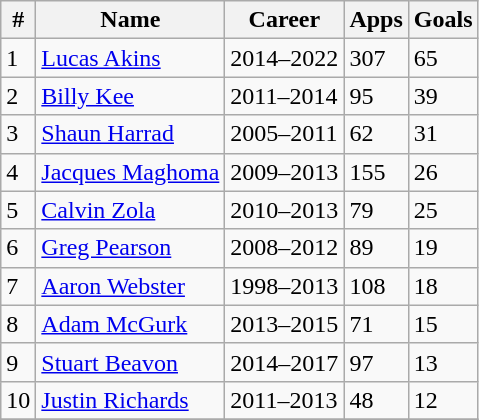<table class="wikitable">
<tr>
<th>#</th>
<th>Name</th>
<th>Career</th>
<th>Apps</th>
<th>Goals</th>
</tr>
<tr>
<td>1</td>
<td> <a href='#'>Lucas Akins</a></td>
<td>2014–2022</td>
<td>307</td>
<td>65</td>
</tr>
<tr>
<td>2</td>
<td> <a href='#'>Billy Kee</a></td>
<td>2011–2014</td>
<td>95</td>
<td>39</td>
</tr>
<tr>
<td>3</td>
<td> <a href='#'>Shaun Harrad</a></td>
<td>2005–2011</td>
<td>62</td>
<td>31</td>
</tr>
<tr>
<td>4</td>
<td> <a href='#'>Jacques Maghoma</a></td>
<td>2009–2013</td>
<td>155</td>
<td>26</td>
</tr>
<tr>
<td>5</td>
<td> <a href='#'>Calvin Zola</a></td>
<td>2010–2013</td>
<td>79</td>
<td>25</td>
</tr>
<tr>
<td>6</td>
<td> <a href='#'>Greg Pearson</a></td>
<td>2008–2012</td>
<td>89</td>
<td>19</td>
</tr>
<tr>
<td>7</td>
<td> <a href='#'>Aaron Webster</a></td>
<td>1998–2013</td>
<td>108</td>
<td>18</td>
</tr>
<tr>
<td>8</td>
<td> <a href='#'>Adam McGurk</a></td>
<td>2013–2015</td>
<td>71</td>
<td>15</td>
</tr>
<tr>
<td>9</td>
<td> <a href='#'>Stuart Beavon</a></td>
<td>2014–2017</td>
<td>97</td>
<td>13</td>
</tr>
<tr>
<td>10</td>
<td> <a href='#'>Justin Richards</a></td>
<td>2011–2013</td>
<td>48</td>
<td>12</td>
</tr>
<tr>
</tr>
</table>
